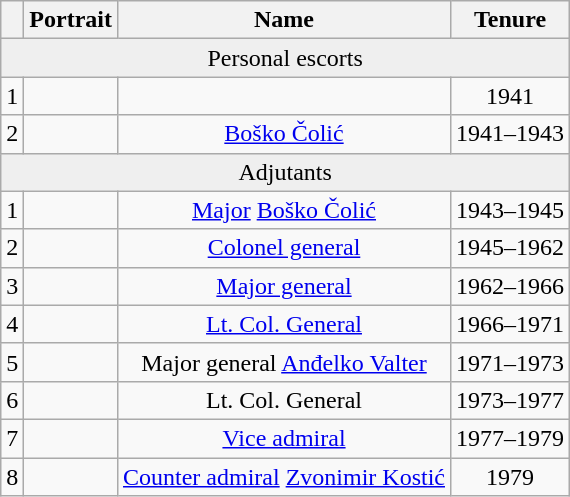<table class="wikitable" style="text-align:center">
<tr>
<th></th>
<th>Portrait</th>
<th>Name</th>
<th>Tenure</th>
</tr>
<tr style="background:#efefef;">
<td colspan=4>Personal escorts</td>
</tr>
<tr>
<td>1</td>
<td></td>
<td></td>
<td>1941</td>
</tr>
<tr>
<td>2</td>
<td></td>
<td><a href='#'>Boško Čolić</a></td>
<td>1941–1943</td>
</tr>
<tr style="background:#efefef;">
<td colspan=4>Adjutants</td>
</tr>
<tr>
<td>1</td>
<td></td>
<td><a href='#'>Major</a> <a href='#'>Boško Čolić</a></td>
<td>1943–1945</td>
</tr>
<tr>
<td>2</td>
<td></td>
<td><a href='#'>Colonel general</a> </td>
<td>1945–1962</td>
</tr>
<tr>
<td>3</td>
<td></td>
<td><a href='#'>Major general</a> </td>
<td>1962–1966</td>
</tr>
<tr>
<td>4</td>
<td></td>
<td><a href='#'>Lt. Col. General</a> </td>
<td>1966–1971</td>
</tr>
<tr>
<td>5</td>
<td></td>
<td>Major general <a href='#'>Anđelko Valter</a></td>
<td>1971–1973</td>
</tr>
<tr>
<td>6</td>
<td></td>
<td>Lt. Col. General </td>
<td>1973–1977</td>
</tr>
<tr>
<td>7</td>
<td></td>
<td><a href='#'>Vice admiral</a> </td>
<td>1977–1979</td>
</tr>
<tr>
<td>8</td>
<td></td>
<td><a href='#'>Counter admiral</a> <a href='#'>Zvonimir Kostić</a></td>
<td>1979</td>
</tr>
</table>
